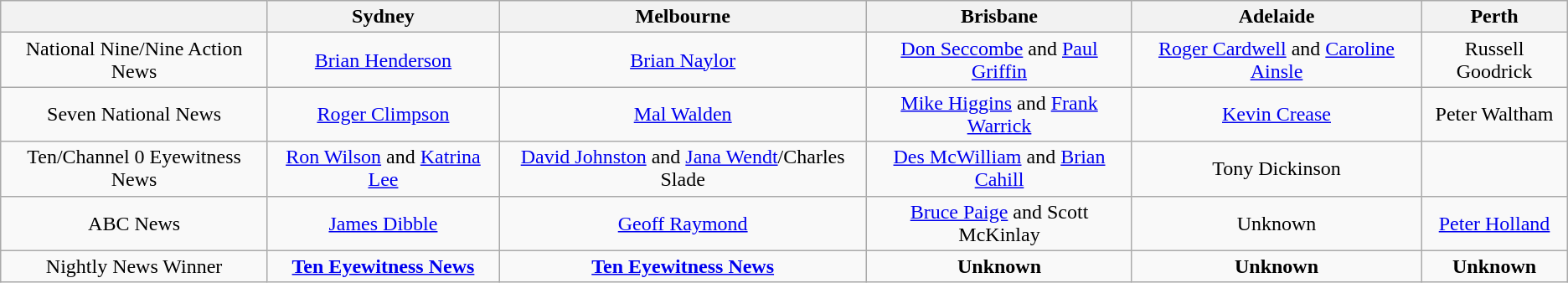<table class="wikitable">
<tr>
<th></th>
<th>Sydney</th>
<th>Melbourne</th>
<th>Brisbane</th>
<th>Adelaide</th>
<th>Perth</th>
</tr>
<tr style="text-align:center">
<td>National Nine/Nine Action News</td>
<td><a href='#'>Brian Henderson</a></td>
<td><a href='#'>Brian Naylor</a></td>
<td><a href='#'>Don Seccombe</a> and <a href='#'>Paul Griffin</a></td>
<td><a href='#'>Roger Cardwell</a> and <a href='#'>Caroline Ainsle</a></td>
<td>Russell Goodrick</td>
</tr>
<tr style="text-align:center">
<td>Seven National News</td>
<td><a href='#'>Roger Climpson</a></td>
<td><a href='#'>Mal Walden</a></td>
<td><a href='#'>Mike Higgins</a> and <a href='#'>Frank Warrick</a></td>
<td><a href='#'>Kevin Crease</a></td>
<td>Peter Waltham</td>
</tr>
<tr style="text-align:center">
<td>Ten/Channel 0 Eyewitness News</td>
<td><a href='#'>Ron Wilson</a> and <a href='#'>Katrina Lee</a></td>
<td><a href='#'>David Johnston</a> and <a href='#'>Jana Wendt</a>/Charles Slade</td>
<td><a href='#'>Des McWilliam</a> and <a href='#'>Brian Cahill</a></td>
<td>Tony Dickinson</td>
<td></td>
</tr>
<tr style="text-align:center">
<td>ABC News</td>
<td><a href='#'>James Dibble</a></td>
<td><a href='#'>Geoff Raymond</a></td>
<td><a href='#'>Bruce Paige</a> and Scott McKinlay</td>
<td>Unknown</td>
<td><a href='#'>Peter Holland</a></td>
</tr>
<tr style="text-align:center">
<td>Nightly News Winner</td>
<td><strong><a href='#'>Ten Eyewitness News</a></strong></td>
<td><strong><a href='#'>Ten Eyewitness News</a></strong></td>
<td><strong>Unknown</strong></td>
<td><strong>Unknown</strong></td>
<td><strong>Unknown</strong></td>
</tr>
</table>
